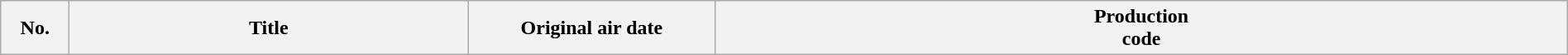<table class="wikitable plainrowheaders" style="width:100%; margin:auto;">
<tr>
<th scope="col" style="width:3em;">No.</th>
<th scope="col">Title </th>
<th scope="col" style="width:12em;">Original air date </th>
<th scope="col">Production<br>code <br>



</th>
</tr>
</table>
